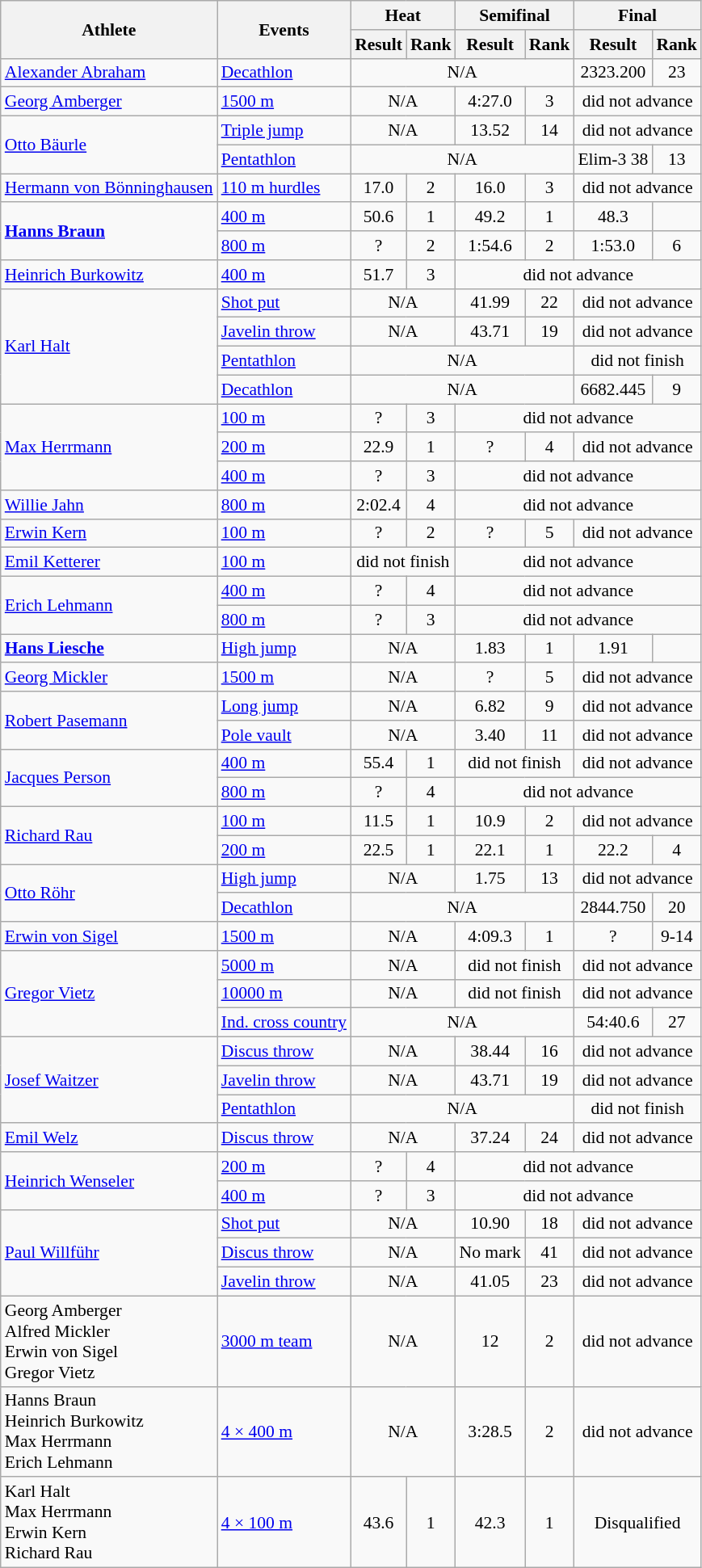<table class=wikitable style="font-size:90%">
<tr>
<th rowspan="2">Athlete</th>
<th rowspan="2">Events</th>
<th colspan="2">Heat</th>
<th colspan="2">Semifinal</th>
<th colspan="2">Final</th>
</tr>
<tr>
<th>Result</th>
<th>Rank</th>
<th>Result</th>
<th>Rank</th>
<th>Result</th>
<th>Rank</th>
</tr>
<tr>
<td><a href='#'>Alexander Abraham</a></td>
<td><a href='#'>Decathlon</a></td>
<td align=center colspan=4>N/A</td>
<td align=center>2323.200</td>
<td align=center>23</td>
</tr>
<tr>
<td><a href='#'>Georg Amberger</a></td>
<td><a href='#'>1500 m</a></td>
<td align=center colspan=2>N/A</td>
<td align=center>4:27.0</td>
<td align=center>3</td>
<td align=center colspan=2>did not advance</td>
</tr>
<tr>
<td rowspan=2><a href='#'>Otto Bäurle</a></td>
<td><a href='#'>Triple jump</a></td>
<td align=center colspan=2>N/A</td>
<td align=center>13.52</td>
<td align=center>14</td>
<td align=center colspan=2>did not advance</td>
</tr>
<tr>
<td><a href='#'>Pentathlon</a></td>
<td align=center colspan=4>N/A</td>
<td align=center>Elim-3 38</td>
<td align=center>13</td>
</tr>
<tr>
<td><a href='#'>Hermann von Bönninghausen</a></td>
<td><a href='#'>110 m hurdles</a></td>
<td align=center>17.0</td>
<td align=center>2</td>
<td align=center>16.0</td>
<td align=center>3</td>
<td align=center colspan=2>did not advance</td>
</tr>
<tr>
<td rowspan=2><strong><a href='#'>Hanns Braun</a></strong></td>
<td><a href='#'>400 m</a></td>
<td align=center>50.6</td>
<td align=center>1</td>
<td align=center>49.2</td>
<td align=center>1</td>
<td align=center>48.3</td>
<td align=center></td>
</tr>
<tr>
<td><a href='#'>800 m</a></td>
<td align=center>?</td>
<td align=center>2</td>
<td align=center>1:54.6</td>
<td align=center>2</td>
<td align=center>1:53.0</td>
<td align=center>6</td>
</tr>
<tr>
<td><a href='#'>Heinrich Burkowitz</a></td>
<td><a href='#'>400 m</a></td>
<td align=center>51.7</td>
<td align=center>3</td>
<td align=center colspan=4>did not advance</td>
</tr>
<tr>
<td rowspan=4><a href='#'>Karl Halt</a></td>
<td><a href='#'>Shot put</a></td>
<td align=center colspan=2>N/A</td>
<td align=center>41.99</td>
<td align=center>22</td>
<td align=center colspan=2>did not advance</td>
</tr>
<tr>
<td><a href='#'>Javelin throw</a></td>
<td align=center colspan=2>N/A</td>
<td align=center>43.71</td>
<td align=center>19</td>
<td align=center colspan=2>did not advance</td>
</tr>
<tr>
<td><a href='#'>Pentathlon</a></td>
<td align=center colspan=4>N/A</td>
<td align=center colspan=2>did not finish</td>
</tr>
<tr>
<td><a href='#'>Decathlon</a></td>
<td align=center colspan=4>N/A</td>
<td align=center>6682.445</td>
<td align=center>9</td>
</tr>
<tr>
<td rowspan=3><a href='#'>Max Herrmann</a></td>
<td><a href='#'>100 m</a></td>
<td align=center>?</td>
<td align=center>3</td>
<td align=center colspan=4>did not advance</td>
</tr>
<tr>
<td><a href='#'>200 m</a></td>
<td align=center>22.9</td>
<td align=center>1</td>
<td align=center>?</td>
<td align=center>4</td>
<td align=center colspan=2>did not advance</td>
</tr>
<tr>
<td><a href='#'>400 m</a></td>
<td align=center>?</td>
<td align=center>3</td>
<td align=center colspan=4>did not advance</td>
</tr>
<tr>
<td><a href='#'>Willie Jahn</a></td>
<td><a href='#'>800 m</a></td>
<td align=center>2:02.4</td>
<td align=center>4</td>
<td align=center colspan=4>did not advance</td>
</tr>
<tr>
<td><a href='#'>Erwin Kern</a></td>
<td><a href='#'>100 m</a></td>
<td align=center>?</td>
<td align=center>2</td>
<td align=center>?</td>
<td align=center>5</td>
<td align=center colspan=2>did not advance</td>
</tr>
<tr>
<td><a href='#'>Emil Ketterer</a></td>
<td><a href='#'>100 m</a></td>
<td align=center colspan=2>did not finish</td>
<td align=center colspan=4>did not advance</td>
</tr>
<tr>
<td rowspan=2><a href='#'>Erich Lehmann</a></td>
<td><a href='#'>400 m</a></td>
<td align=center>?</td>
<td align=center>4</td>
<td align=center colspan=4>did not advance</td>
</tr>
<tr>
<td><a href='#'>800 m</a></td>
<td align=center>?</td>
<td align=center>3</td>
<td align=center colspan=4>did not advance</td>
</tr>
<tr>
<td><strong><a href='#'>Hans Liesche</a></strong></td>
<td><a href='#'>High jump</a></td>
<td align=center colspan=2>N/A</td>
<td align=center>1.83</td>
<td align=center>1</td>
<td align=center>1.91</td>
<td align=center></td>
</tr>
<tr>
<td><a href='#'>Georg Mickler</a></td>
<td><a href='#'>1500 m</a></td>
<td align=center colspan=2>N/A</td>
<td align=center>?</td>
<td align=center>5</td>
<td align=center colspan=2>did not advance</td>
</tr>
<tr>
<td rowspan=2><a href='#'>Robert Pasemann</a></td>
<td><a href='#'>Long jump</a></td>
<td align=center colspan=2>N/A</td>
<td align=center>6.82</td>
<td align=center>9</td>
<td align=center colspan=2>did not advance</td>
</tr>
<tr>
<td><a href='#'>Pole vault</a></td>
<td align=center colspan=2>N/A</td>
<td align=center>3.40</td>
<td align=center>11</td>
<td align=center colspan=2>did not advance</td>
</tr>
<tr>
<td rowspan=2><a href='#'>Jacques Person</a></td>
<td><a href='#'>400 m</a></td>
<td align=center>55.4</td>
<td align=center>1</td>
<td align=center colspan=2>did not finish</td>
<td align=center colspan=2>did not advance</td>
</tr>
<tr>
<td><a href='#'>800 m</a></td>
<td align=center>?</td>
<td align=center>4</td>
<td align=center colspan=4>did not advance</td>
</tr>
<tr>
<td rowspan=2><a href='#'>Richard Rau</a></td>
<td><a href='#'>100 m</a></td>
<td align=center>11.5</td>
<td align=center>1</td>
<td align=center>10.9</td>
<td align=center>2</td>
<td align=center colspan=2>did not advance</td>
</tr>
<tr>
<td><a href='#'>200 m</a></td>
<td align=center>22.5</td>
<td align=center>1</td>
<td align=center>22.1</td>
<td align=center>1</td>
<td align=center>22.2</td>
<td align=center>4</td>
</tr>
<tr>
<td rowspan=2><a href='#'>Otto Röhr</a></td>
<td><a href='#'>High jump</a></td>
<td align=center colspan=2>N/A</td>
<td align=center>1.75</td>
<td align=center>13</td>
<td align=center colspan=2>did not advance</td>
</tr>
<tr>
<td><a href='#'>Decathlon</a></td>
<td align=center colspan=4>N/A</td>
<td align=center>2844.750</td>
<td align=center>20</td>
</tr>
<tr>
<td><a href='#'>Erwin von Sigel</a></td>
<td><a href='#'>1500 m</a></td>
<td align=center colspan=2>N/A</td>
<td align=center>4:09.3</td>
<td align=center>1</td>
<td align=center>?</td>
<td align=center>9-14</td>
</tr>
<tr>
<td rowspan=3><a href='#'>Gregor Vietz</a></td>
<td><a href='#'>5000 m</a></td>
<td align=center colspan=2>N/A</td>
<td align=center colspan=2>did not finish</td>
<td align=center colspan=2>did not advance</td>
</tr>
<tr>
<td><a href='#'>10000 m</a></td>
<td align=center colspan=2>N/A</td>
<td align=center colspan=2>did not finish</td>
<td align=center colspan=2>did not advance</td>
</tr>
<tr>
<td><a href='#'>Ind. cross country</a></td>
<td align=center colspan=4>N/A</td>
<td align=center>54:40.6</td>
<td align=center>27</td>
</tr>
<tr>
<td rowspan=3><a href='#'>Josef Waitzer</a></td>
<td><a href='#'>Discus throw</a></td>
<td align=center colspan=2>N/A</td>
<td align=center>38.44</td>
<td align=center>16</td>
<td align=center colspan=2>did not advance</td>
</tr>
<tr>
<td><a href='#'>Javelin throw</a></td>
<td align=center colspan=2>N/A</td>
<td align=center>43.71</td>
<td align=center>19</td>
<td align=center colspan=2>did not advance</td>
</tr>
<tr>
<td><a href='#'>Pentathlon</a></td>
<td align=center colspan=4>N/A</td>
<td align=center colspan=2>did not finish</td>
</tr>
<tr>
<td><a href='#'>Emil Welz</a></td>
<td><a href='#'>Discus throw</a></td>
<td align=center colspan=2>N/A</td>
<td align=center>37.24</td>
<td align=center>24</td>
<td align=center colspan=2>did not advance</td>
</tr>
<tr>
<td rowspan=2><a href='#'>Heinrich Wenseler</a></td>
<td><a href='#'>200 m</a></td>
<td align=center>?</td>
<td align=center>4</td>
<td align=center colspan=4>did not advance</td>
</tr>
<tr>
<td><a href='#'>400 m</a></td>
<td align=center>?</td>
<td align=center>3</td>
<td align=center colspan=4>did not advance</td>
</tr>
<tr>
<td rowspan=3><a href='#'>Paul Willführ</a></td>
<td><a href='#'>Shot put</a></td>
<td align=center colspan=2>N/A</td>
<td align=center>10.90</td>
<td align=center>18</td>
<td align=center colspan=2>did not advance</td>
</tr>
<tr>
<td><a href='#'>Discus throw</a></td>
<td align=center colspan=2>N/A</td>
<td align=center>No mark</td>
<td align=center>41</td>
<td align=center colspan=2>did not advance</td>
</tr>
<tr>
<td><a href='#'>Javelin throw</a></td>
<td align=center colspan=2>N/A</td>
<td align=center>41.05</td>
<td align=center>23</td>
<td align=center colspan=2>did not advance</td>
</tr>
<tr>
<td>Georg Amberger <br> Alfred Mickler <br> Erwin von Sigel <br> Gregor Vietz</td>
<td><a href='#'>3000 m team</a></td>
<td align=center colspan=2>N/A</td>
<td align=center>12</td>
<td align=center>2</td>
<td align=center colspan=2>did not advance</td>
</tr>
<tr>
<td>Hanns Braun <br> Heinrich Burkowitz <br> Max Herrmann <br> Erich Lehmann</td>
<td><a href='#'>4 × 400 m</a></td>
<td align=center colspan=2>N/A</td>
<td align=center>3:28.5</td>
<td align=center>2</td>
<td align=center colspan=2>did not advance</td>
</tr>
<tr>
<td>Karl Halt <br> Max Herrmann <br> Erwin Kern <br> Richard Rau</td>
<td><a href='#'>4 × 100 m</a></td>
<td align=center>43.6 </td>
<td align=center>1</td>
<td align=center>42.3 </td>
<td align=center>1</td>
<td align=center colspan=2>Disqualified</td>
</tr>
</table>
